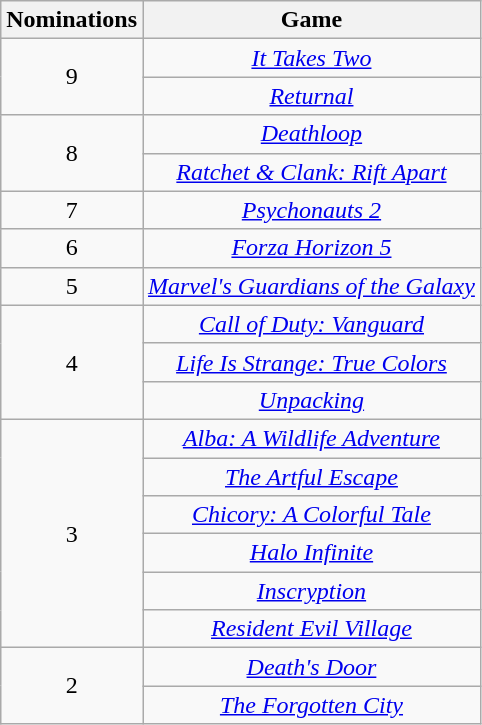<table class="wikitable" style="text-align:center;">
<tr>
<th scope="col" width="55">Nominations</th>
<th scope="col" align="center">Game</th>
</tr>
<tr>
<td rowspan="2">9</td>
<td><em><a href='#'>It Takes Two</a></em></td>
</tr>
<tr>
<td><em><a href='#'>Returnal</a></em></td>
</tr>
<tr>
<td rowspan="2">8</td>
<td><em><a href='#'>Deathloop</a></em></td>
</tr>
<tr>
<td><em><a href='#'>Ratchet & Clank: Rift Apart</a></em></td>
</tr>
<tr>
<td>7</td>
<td><em><a href='#'>Psychonauts 2</a></em></td>
</tr>
<tr>
<td>6</td>
<td><em><a href='#'>Forza Horizon 5</a></em></td>
</tr>
<tr>
<td>5</td>
<td><em><a href='#'>Marvel's Guardians of the Galaxy</a></em></td>
</tr>
<tr>
<td rowspan="3">4</td>
<td><em><a href='#'>Call of Duty: Vanguard</a></em></td>
</tr>
<tr>
<td><em><a href='#'>Life Is Strange: True Colors</a></em></td>
</tr>
<tr>
<td><em><a href='#'>Unpacking</a></em></td>
</tr>
<tr>
<td rowspan="6">3</td>
<td><em><a href='#'>Alba: A Wildlife Adventure</a></em></td>
</tr>
<tr>
<td><em><a href='#'>The Artful Escape</a></em></td>
</tr>
<tr>
<td><em><a href='#'>Chicory: A Colorful Tale</a></em></td>
</tr>
<tr>
<td><em><a href='#'>Halo Infinite</a></em></td>
</tr>
<tr>
<td><em><a href='#'>Inscryption</a></em></td>
</tr>
<tr>
<td><em><a href='#'>Resident Evil Village</a></em></td>
</tr>
<tr>
<td rowspan="2">2</td>
<td><em><a href='#'>Death's Door</a></em></td>
</tr>
<tr>
<td><em><a href='#'>The Forgotten City</a></em></td>
</tr>
</table>
